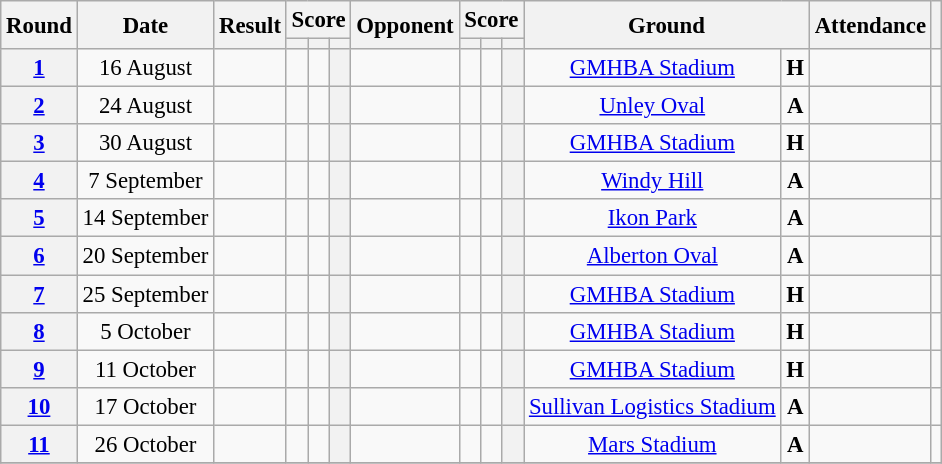<table class="wikitable plainrowheaders" style="font-size:95%; text-align:center;">
<tr>
<th scope="col" rowspan="2">Round</th>
<th scope="col" rowspan="2">Date</th>
<th scope="col" rowspan="2">Result</th>
<th scope="col" colspan="3">Score</th>
<th scope="col" rowspan="2">Opponent</th>
<th scope="col" colspan="3">Score</th>
<th scope="col" rowspan="2" colspan="2">Ground</th>
<th scope="col" rowspan="2">Attendance</th>
<th scope="col" rowspan="2"></th>
</tr>
<tr>
<th scope="col"></th>
<th scope="col"></th>
<th scope="col"></th>
<th scope="col"></th>
<th scope="col"></th>
<th scope="col"></th>
</tr>
<tr>
<th scope="row" style="text-align:center;"><a href='#'>1</a></th>
<td>16 August</td>
<td></td>
<td></td>
<td></td>
<th></th>
<td></td>
<td></td>
<td></td>
<th></th>
<td><a href='#'>GMHBA Stadium</a></td>
<td><strong>H</strong></td>
<td></td>
<td></td>
</tr>
<tr>
<th scope="row" style="text-align:center;"><a href='#'>2</a></th>
<td>24 August</td>
<td></td>
<td></td>
<td></td>
<th></th>
<td></td>
<td></td>
<td></td>
<th></th>
<td><a href='#'>Unley Oval</a></td>
<td><strong>A</strong></td>
<td></td>
<td></td>
</tr>
<tr>
<th scope="row" style="text-align:center;"><a href='#'>3</a></th>
<td>30 August</td>
<td></td>
<td></td>
<td></td>
<th></th>
<td></td>
<td></td>
<td></td>
<th></th>
<td><a href='#'>GMHBA Stadium</a></td>
<td><strong>H</strong></td>
<td></td>
<td></td>
</tr>
<tr>
<th scope="row" style="text-align:center;"><a href='#'>4</a></th>
<td>7 September</td>
<td></td>
<td></td>
<td></td>
<th></th>
<td></td>
<td></td>
<td></td>
<th></th>
<td><a href='#'>Windy Hill</a></td>
<td><strong>A</strong></td>
<td></td>
<td></td>
</tr>
<tr>
<th scope="row" style="text-align:center;"><a href='#'>5</a></th>
<td>14 September</td>
<td></td>
<td></td>
<td></td>
<th></th>
<td></td>
<td></td>
<td></td>
<th></th>
<td><a href='#'>Ikon Park</a></td>
<td><strong>A</strong></td>
<td></td>
<td></td>
</tr>
<tr>
<th scope="row" style="text-align:center;"><a href='#'>6</a></th>
<td>20 September</td>
<td></td>
<td></td>
<td></td>
<th></th>
<td></td>
<td></td>
<td></td>
<th></th>
<td><a href='#'>Alberton Oval</a></td>
<td><strong>A</strong></td>
<td></td>
<td></td>
</tr>
<tr>
<th scope="row" style="text-align:center;"><a href='#'>7</a></th>
<td>25 September</td>
<td></td>
<td></td>
<td></td>
<th></th>
<td></td>
<td></td>
<td></td>
<th></th>
<td><a href='#'>GMHBA Stadium</a></td>
<td><strong>H</strong></td>
<td></td>
<td></td>
</tr>
<tr>
<th scope="row" style="text-align:center;"><a href='#'>8</a></th>
<td>5 October</td>
<td></td>
<td></td>
<td></td>
<th></th>
<td></td>
<td></td>
<td></td>
<th></th>
<td><a href='#'>GMHBA Stadium</a></td>
<td><strong>H</strong></td>
<td></td>
<td></td>
</tr>
<tr>
<th scope="row" style="text-align:center;"><a href='#'>9</a></th>
<td>11 October</td>
<td></td>
<td></td>
<td></td>
<th></th>
<td></td>
<td></td>
<td></td>
<th></th>
<td><a href='#'>GMHBA Stadium</a></td>
<td><strong>H</strong></td>
<td></td>
<td></td>
</tr>
<tr>
<th scope="row" style="text-align:center;"><a href='#'>10</a></th>
<td>17 October</td>
<td></td>
<td></td>
<td></td>
<th></th>
<td></td>
<td></td>
<td></td>
<th></th>
<td><a href='#'>Sullivan Logistics Stadium</a></td>
<td><strong>A</strong></td>
<td></td>
<td></td>
</tr>
<tr>
<th scope="row" style="text-align:center;"><a href='#'>11</a></th>
<td>26 October</td>
<td></td>
<td></td>
<td></td>
<th></th>
<td></td>
<td></td>
<td></td>
<th></th>
<td><a href='#'>Mars Stadium</a></td>
<td><strong>A</strong></td>
<td></td>
<td></td>
</tr>
<tr>
</tr>
</table>
